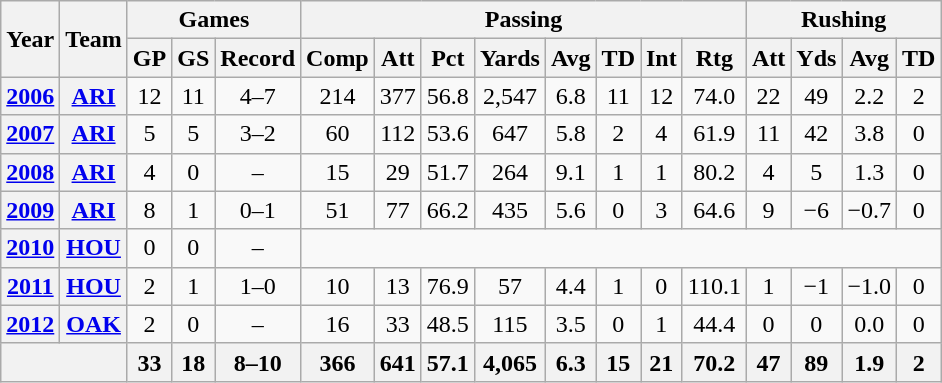<table class="wikitable" style="text-align:center;">
<tr>
<th rowspan="2">Year</th>
<th rowspan="2">Team</th>
<th colspan="3">Games</th>
<th colspan="8">Passing</th>
<th colspan="4">Rushing</th>
</tr>
<tr>
<th>GP</th>
<th>GS</th>
<th>Record</th>
<th>Comp</th>
<th>Att</th>
<th>Pct</th>
<th>Yards</th>
<th>Avg</th>
<th>TD</th>
<th>Int</th>
<th>Rtg</th>
<th>Att</th>
<th>Yds</th>
<th>Avg</th>
<th>TD</th>
</tr>
<tr>
<th><a href='#'>2006</a></th>
<th><a href='#'>ARI</a></th>
<td>12</td>
<td>11</td>
<td>4–7</td>
<td>214</td>
<td>377</td>
<td>56.8</td>
<td>2,547</td>
<td>6.8</td>
<td>11</td>
<td>12</td>
<td>74.0</td>
<td>22</td>
<td>49</td>
<td>2.2</td>
<td>2</td>
</tr>
<tr>
<th><a href='#'>2007</a></th>
<th><a href='#'>ARI</a></th>
<td>5</td>
<td>5</td>
<td>3–2</td>
<td>60</td>
<td>112</td>
<td>53.6</td>
<td>647</td>
<td>5.8</td>
<td>2</td>
<td>4</td>
<td>61.9</td>
<td>11</td>
<td>42</td>
<td>3.8</td>
<td>0</td>
</tr>
<tr>
<th><a href='#'>2008</a></th>
<th><a href='#'>ARI</a></th>
<td>4</td>
<td>0</td>
<td>–</td>
<td>15</td>
<td>29</td>
<td>51.7</td>
<td>264</td>
<td>9.1</td>
<td>1</td>
<td>1</td>
<td>80.2</td>
<td>4</td>
<td>5</td>
<td>1.3</td>
<td>0</td>
</tr>
<tr>
<th><a href='#'>2009</a></th>
<th><a href='#'>ARI</a></th>
<td>8</td>
<td>1</td>
<td>0–1</td>
<td>51</td>
<td>77</td>
<td>66.2</td>
<td>435</td>
<td>5.6</td>
<td>0</td>
<td>3</td>
<td>64.6</td>
<td>9</td>
<td>−6</td>
<td>−0.7</td>
<td>0</td>
</tr>
<tr>
<th><a href='#'>2010</a></th>
<th><a href='#'>HOU</a></th>
<td>0</td>
<td>0</td>
<td>–</td>
<td colspan="12"></td>
</tr>
<tr>
<th><a href='#'>2011</a></th>
<th><a href='#'>HOU</a></th>
<td>2</td>
<td>1</td>
<td>1–0</td>
<td>10</td>
<td>13</td>
<td>76.9</td>
<td>57</td>
<td>4.4</td>
<td>1</td>
<td>0</td>
<td>110.1</td>
<td>1</td>
<td>−1</td>
<td>−1.0</td>
<td>0</td>
</tr>
<tr>
<th><a href='#'>2012</a></th>
<th><a href='#'>OAK</a></th>
<td>2</td>
<td>0</td>
<td>–</td>
<td>16</td>
<td>33</td>
<td>48.5</td>
<td>115</td>
<td>3.5</td>
<td>0</td>
<td>1</td>
<td>44.4</td>
<td>0</td>
<td>0</td>
<td>0.0</td>
<td>0</td>
</tr>
<tr>
<th colspan="2"></th>
<th>33</th>
<th>18</th>
<th>8–10</th>
<th>366</th>
<th>641</th>
<th>57.1</th>
<th>4,065</th>
<th>6.3</th>
<th>15</th>
<th>21</th>
<th>70.2</th>
<th>47</th>
<th>89</th>
<th>1.9</th>
<th>2</th>
</tr>
</table>
